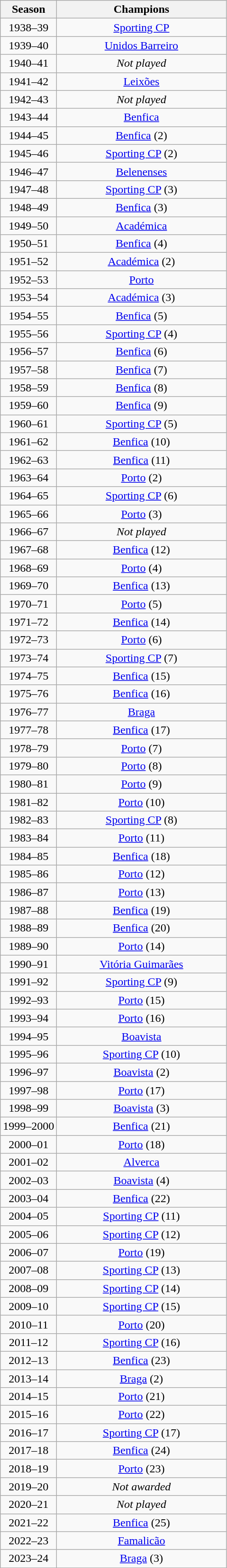<table class="wikitable" style="text-align:center;">
<tr>
<th width="25%">Season</th>
<th width="75%">Champions</th>
</tr>
<tr>
<td>1938–39</td>
<td><a href='#'>Sporting CP</a></td>
</tr>
<tr>
<td>1939–40</td>
<td><a href='#'>Unidos Barreiro</a></td>
</tr>
<tr>
<td>1940–41</td>
<td><em>Not played</em></td>
</tr>
<tr>
<td>1941–42</td>
<td><a href='#'>Leixões</a></td>
</tr>
<tr>
<td>1942–43</td>
<td><em>Not played</em></td>
</tr>
<tr>
<td>1943–44</td>
<td><a href='#'>Benfica</a></td>
</tr>
<tr>
<td>1944–45</td>
<td><a href='#'>Benfica</a> (2)</td>
</tr>
<tr>
<td>1945–46</td>
<td><a href='#'>Sporting CP</a> (2)</td>
</tr>
<tr>
<td>1946–47</td>
<td><a href='#'>Belenenses</a></td>
</tr>
<tr>
<td>1947–48</td>
<td><a href='#'>Sporting CP</a> (3)</td>
</tr>
<tr>
<td>1948–49</td>
<td><a href='#'>Benfica</a> (3)</td>
</tr>
<tr>
<td>1949–50</td>
<td><a href='#'>Académica</a></td>
</tr>
<tr>
<td>1950–51</td>
<td><a href='#'>Benfica</a> (4)</td>
</tr>
<tr>
<td>1951–52</td>
<td><a href='#'>Académica</a> (2)</td>
</tr>
<tr>
<td>1952–53</td>
<td><a href='#'>Porto</a></td>
</tr>
<tr>
<td>1953–54</td>
<td><a href='#'>Académica</a> (3)</td>
</tr>
<tr>
<td>1954–55</td>
<td><a href='#'>Benfica</a> (5)</td>
</tr>
<tr>
<td>1955–56</td>
<td><a href='#'>Sporting CP</a> (4)</td>
</tr>
<tr>
<td>1956–57</td>
<td><a href='#'>Benfica</a> (6)</td>
</tr>
<tr>
<td>1957–58</td>
<td><a href='#'>Benfica</a> (7)</td>
</tr>
<tr>
<td>1958–59</td>
<td><a href='#'>Benfica</a> (8)</td>
</tr>
<tr>
<td>1959–60</td>
<td><a href='#'>Benfica</a> (9)</td>
</tr>
<tr>
<td>1960–61</td>
<td><a href='#'>Sporting CP</a> (5)</td>
</tr>
<tr>
<td>1961–62</td>
<td><a href='#'>Benfica</a> (10)</td>
</tr>
<tr>
<td>1962–63</td>
<td><a href='#'>Benfica</a> (11)</td>
</tr>
<tr>
<td>1963–64</td>
<td><a href='#'>Porto</a> (2)</td>
</tr>
<tr>
<td>1964–65</td>
<td><a href='#'>Sporting CP</a> (6)</td>
</tr>
<tr>
<td>1965–66</td>
<td><a href='#'>Porto</a> (3)</td>
</tr>
<tr>
<td>1966–67</td>
<td><em>Not played</em></td>
</tr>
<tr>
<td>1967–68</td>
<td><a href='#'>Benfica</a> (12)</td>
</tr>
<tr>
<td>1968–69</td>
<td><a href='#'>Porto</a> (4)</td>
</tr>
<tr>
<td>1969–70</td>
<td><a href='#'>Benfica</a> (13)</td>
</tr>
<tr>
<td>1970–71</td>
<td><a href='#'>Porto</a> (5)</td>
</tr>
<tr>
<td>1971–72</td>
<td><a href='#'>Benfica</a> (14)</td>
</tr>
<tr>
<td>1972–73</td>
<td><a href='#'>Porto</a> (6)</td>
</tr>
<tr>
<td>1973–74</td>
<td><a href='#'>Sporting CP</a> (7)</td>
</tr>
<tr>
<td>1974–75</td>
<td><a href='#'>Benfica</a> (15)</td>
</tr>
<tr>
<td>1975–76</td>
<td><a href='#'>Benfica</a> (16)</td>
</tr>
<tr>
<td>1976–77</td>
<td><a href='#'>Braga</a></td>
</tr>
<tr>
<td>1977–78</td>
<td><a href='#'>Benfica</a> (17)</td>
</tr>
<tr>
<td>1978–79</td>
<td><a href='#'>Porto</a> (7)</td>
</tr>
<tr>
<td>1979–80</td>
<td><a href='#'>Porto</a> (8)</td>
</tr>
<tr>
<td>1980–81</td>
<td><a href='#'>Porto</a> (9)</td>
</tr>
<tr>
<td>1981–82</td>
<td><a href='#'>Porto</a> (10)</td>
</tr>
<tr>
<td>1982–83</td>
<td><a href='#'>Sporting CP</a> (8)</td>
</tr>
<tr>
<td>1983–84</td>
<td><a href='#'>Porto</a> (11)</td>
</tr>
<tr>
<td>1984–85</td>
<td><a href='#'>Benfica</a> (18)</td>
</tr>
<tr>
<td>1985–86</td>
<td><a href='#'>Porto</a> (12)</td>
</tr>
<tr>
<td>1986–87</td>
<td><a href='#'>Porto</a> (13)</td>
</tr>
<tr>
<td>1987–88</td>
<td><a href='#'>Benfica</a> (19)</td>
</tr>
<tr>
<td>1988–89</td>
<td><a href='#'>Benfica</a> (20)</td>
</tr>
<tr>
<td>1989–90</td>
<td><a href='#'>Porto</a> (14)</td>
</tr>
<tr>
<td>1990–91</td>
<td><a href='#'>Vitória Guimarães</a></td>
</tr>
<tr>
<td>1991–92</td>
<td><a href='#'>Sporting CP</a> (9)</td>
</tr>
<tr>
<td>1992–93</td>
<td><a href='#'>Porto</a> (15)</td>
</tr>
<tr>
<td>1993–94</td>
<td><a href='#'>Porto</a> (16)</td>
</tr>
<tr>
<td>1994–95</td>
<td><a href='#'>Boavista</a></td>
</tr>
<tr>
<td>1995–96</td>
<td><a href='#'>Sporting CP</a> (10)</td>
</tr>
<tr>
<td>1996–97</td>
<td><a href='#'>Boavista</a> (2)</td>
</tr>
<tr>
<td>1997–98</td>
<td><a href='#'>Porto</a> (17)</td>
</tr>
<tr>
<td>1998–99</td>
<td><a href='#'>Boavista</a> (3)</td>
</tr>
<tr>
<td>1999–2000</td>
<td><a href='#'>Benfica</a> (21)</td>
</tr>
<tr>
<td>2000–01</td>
<td><a href='#'>Porto</a> (18)</td>
</tr>
<tr>
<td>2001–02</td>
<td><a href='#'>Alverca</a></td>
</tr>
<tr>
<td>2002–03</td>
<td><a href='#'>Boavista</a> (4)</td>
</tr>
<tr>
<td>2003–04</td>
<td><a href='#'>Benfica</a> (22)</td>
</tr>
<tr>
<td>2004–05</td>
<td><a href='#'>Sporting CP</a> (11)</td>
</tr>
<tr>
<td>2005–06</td>
<td><a href='#'>Sporting CP</a> (12)</td>
</tr>
<tr>
<td>2006–07</td>
<td><a href='#'>Porto</a> (19)</td>
</tr>
<tr>
<td>2007–08</td>
<td><a href='#'>Sporting CP</a> (13)</td>
</tr>
<tr>
<td>2008–09</td>
<td><a href='#'>Sporting CP</a> (14)</td>
</tr>
<tr>
<td>2009–10</td>
<td><a href='#'>Sporting CP</a> (15)</td>
</tr>
<tr>
<td>2010–11</td>
<td><a href='#'>Porto</a> (20)</td>
</tr>
<tr>
<td>2011–12</td>
<td><a href='#'>Sporting CP</a> (16)</td>
</tr>
<tr>
<td>2012–13</td>
<td><a href='#'>Benfica</a> (23)</td>
</tr>
<tr>
<td>2013–14</td>
<td><a href='#'>Braga</a> (2)</td>
</tr>
<tr>
<td>2014–15</td>
<td><a href='#'>Porto</a> (21)</td>
</tr>
<tr>
<td>2015–16</td>
<td><a href='#'>Porto</a> (22)</td>
</tr>
<tr>
<td>2016–17</td>
<td><a href='#'>Sporting CP</a> (17)</td>
</tr>
<tr>
<td>2017–18</td>
<td><a href='#'>Benfica</a> (24)</td>
</tr>
<tr>
<td>2018–19</td>
<td><a href='#'>Porto</a> (23)</td>
</tr>
<tr>
<td>2019–20</td>
<td><em>Not awarded</em></td>
</tr>
<tr>
<td>2020–21</td>
<td><em>Not played</em></td>
</tr>
<tr>
<td>2021–22</td>
<td><a href='#'>Benfica</a> (25)</td>
</tr>
<tr>
<td>2022–23</td>
<td><a href='#'>Famalicão</a></td>
</tr>
<tr>
<td>2023–24</td>
<td><a href='#'>Braga</a> (3)</td>
</tr>
</table>
